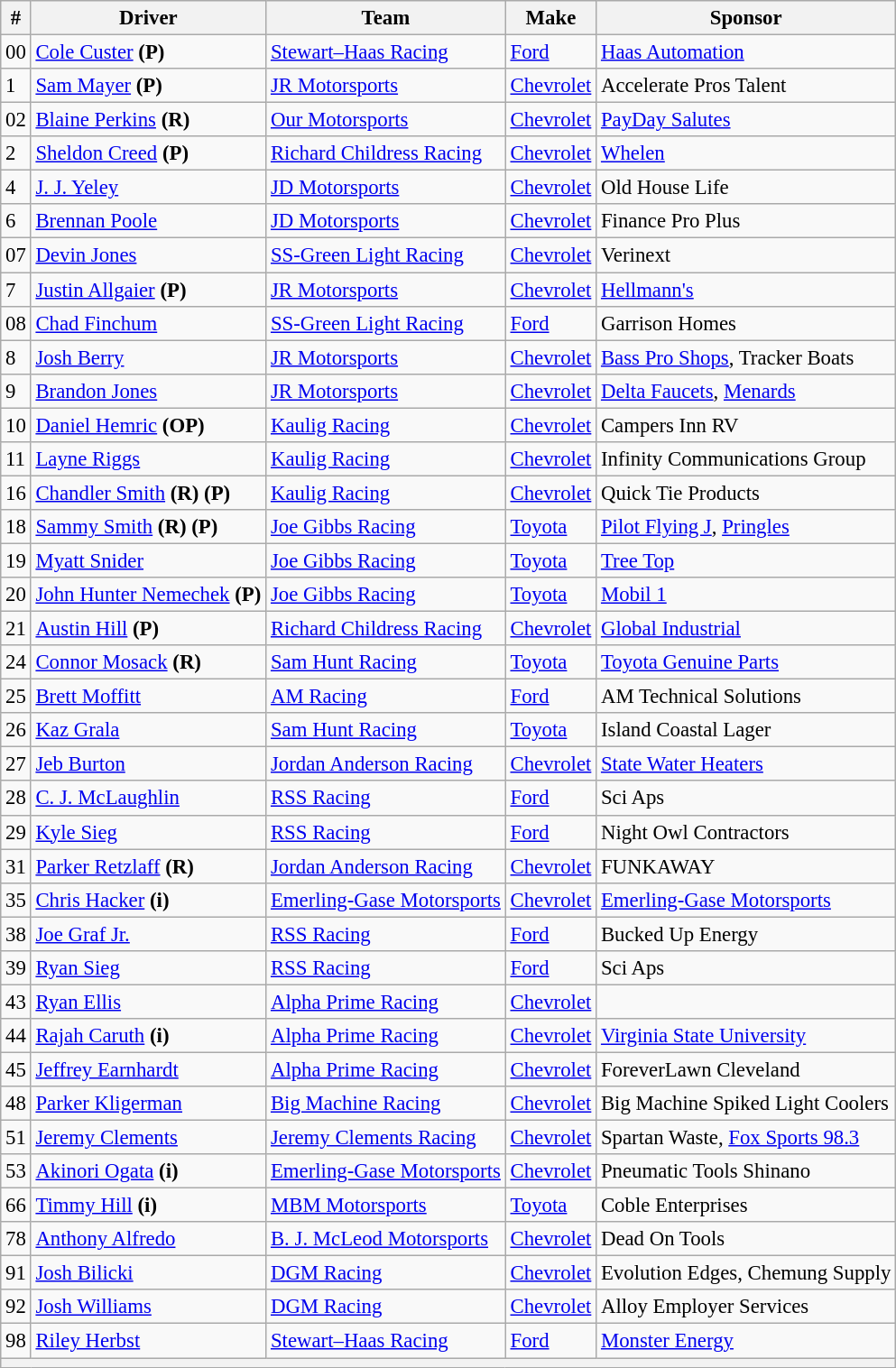<table class="wikitable" style="font-size: 95%;">
<tr>
<th>#</th>
<th>Driver</th>
<th>Team</th>
<th>Make</th>
<th>Sponsor</th>
</tr>
<tr>
<td>00</td>
<td><a href='#'>Cole Custer</a> <strong>(P)</strong></td>
<td><a href='#'>Stewart–Haas Racing</a></td>
<td><a href='#'>Ford</a></td>
<td><a href='#'>Haas Automation</a></td>
</tr>
<tr>
<td>1</td>
<td><a href='#'>Sam Mayer</a> <strong>(P)</strong></td>
<td><a href='#'>JR Motorsports</a></td>
<td><a href='#'>Chevrolet</a></td>
<td>Accelerate Pros Talent</td>
</tr>
<tr>
<td>02</td>
<td><a href='#'>Blaine Perkins</a> <strong>(R)</strong></td>
<td><a href='#'>Our Motorsports</a></td>
<td><a href='#'>Chevrolet</a></td>
<td><a href='#'>PayDay Salutes</a></td>
</tr>
<tr>
<td>2</td>
<td><a href='#'>Sheldon Creed</a> <strong>(P)</strong></td>
<td><a href='#'>Richard Childress Racing</a></td>
<td><a href='#'>Chevrolet</a></td>
<td><a href='#'>Whelen</a></td>
</tr>
<tr>
<td>4</td>
<td><a href='#'>J. J. Yeley</a></td>
<td><a href='#'>JD Motorsports</a></td>
<td><a href='#'>Chevrolet</a></td>
<td>Old House Life</td>
</tr>
<tr>
<td>6</td>
<td><a href='#'>Brennan Poole</a></td>
<td><a href='#'>JD Motorsports</a></td>
<td><a href='#'>Chevrolet</a></td>
<td>Finance Pro Plus</td>
</tr>
<tr>
<td>07</td>
<td><a href='#'>Devin Jones</a></td>
<td><a href='#'>SS-Green Light Racing</a></td>
<td><a href='#'>Chevrolet</a></td>
<td>Verinext</td>
</tr>
<tr>
<td>7</td>
<td><a href='#'>Justin Allgaier</a> <strong>(P)</strong></td>
<td><a href='#'>JR Motorsports</a></td>
<td><a href='#'>Chevrolet</a></td>
<td><a href='#'>Hellmann's</a></td>
</tr>
<tr>
<td>08</td>
<td><a href='#'>Chad Finchum</a></td>
<td><a href='#'>SS-Green Light Racing</a></td>
<td><a href='#'>Ford</a></td>
<td>Garrison Homes</td>
</tr>
<tr>
<td>8</td>
<td><a href='#'>Josh Berry</a></td>
<td><a href='#'>JR Motorsports</a></td>
<td><a href='#'>Chevrolet</a></td>
<td><a href='#'>Bass Pro Shops</a>, Tracker Boats</td>
</tr>
<tr>
<td>9</td>
<td><a href='#'>Brandon Jones</a></td>
<td><a href='#'>JR Motorsports</a></td>
<td><a href='#'>Chevrolet</a></td>
<td><a href='#'>Delta Faucets</a>, <a href='#'>Menards</a></td>
</tr>
<tr>
<td>10</td>
<td><a href='#'>Daniel Hemric</a> <strong>(OP)</strong></td>
<td><a href='#'>Kaulig Racing</a></td>
<td><a href='#'>Chevrolet</a></td>
<td>Campers Inn RV</td>
</tr>
<tr>
<td>11</td>
<td><a href='#'>Layne Riggs</a></td>
<td><a href='#'>Kaulig Racing</a></td>
<td><a href='#'>Chevrolet</a></td>
<td>Infinity Communications Group</td>
</tr>
<tr>
<td>16</td>
<td><a href='#'>Chandler Smith</a> <strong>(R)</strong> <strong>(P)</strong></td>
<td><a href='#'>Kaulig Racing</a></td>
<td><a href='#'>Chevrolet</a></td>
<td>Quick Tie Products</td>
</tr>
<tr>
<td>18</td>
<td><a href='#'>Sammy Smith</a> <strong>(R)</strong> <strong>(P)</strong></td>
<td><a href='#'>Joe Gibbs Racing</a></td>
<td><a href='#'>Toyota</a></td>
<td><a href='#'>Pilot Flying J</a>, <a href='#'>Pringles</a></td>
</tr>
<tr>
<td>19</td>
<td><a href='#'>Myatt Snider</a></td>
<td><a href='#'>Joe Gibbs Racing</a></td>
<td><a href='#'>Toyota</a></td>
<td><a href='#'>Tree Top</a></td>
</tr>
<tr>
<td>20</td>
<td nowrap><a href='#'>John Hunter Nemechek</a> <strong>(P)</strong></td>
<td><a href='#'>Joe Gibbs Racing</a></td>
<td><a href='#'>Toyota</a></td>
<td><a href='#'>Mobil 1</a></td>
</tr>
<tr>
<td>21</td>
<td><a href='#'>Austin Hill</a> <strong>(P)</strong></td>
<td><a href='#'>Richard Childress Racing</a></td>
<td><a href='#'>Chevrolet</a></td>
<td><a href='#'>Global Industrial</a></td>
</tr>
<tr>
<td>24</td>
<td><a href='#'>Connor Mosack</a> <strong>(R)</strong></td>
<td><a href='#'>Sam Hunt Racing</a></td>
<td><a href='#'>Toyota</a></td>
<td><a href='#'>Toyota Genuine Parts</a></td>
</tr>
<tr>
<td>25</td>
<td><a href='#'>Brett Moffitt</a></td>
<td><a href='#'>AM Racing</a></td>
<td><a href='#'>Ford</a></td>
<td>AM Technical Solutions</td>
</tr>
<tr>
<td>26</td>
<td><a href='#'>Kaz Grala</a></td>
<td><a href='#'>Sam Hunt Racing</a></td>
<td><a href='#'>Toyota</a></td>
<td>Island Coastal Lager</td>
</tr>
<tr>
<td>27</td>
<td><a href='#'>Jeb Burton</a></td>
<td nowrap=""><a href='#'>Jordan Anderson Racing</a></td>
<td><a href='#'>Chevrolet</a></td>
<td><a href='#'>State Water Heaters</a></td>
</tr>
<tr>
<td>28</td>
<td><a href='#'>C. J. McLaughlin</a></td>
<td nowrap=""><a href='#'>RSS Racing</a></td>
<td><a href='#'>Ford</a></td>
<td>Sci Aps</td>
</tr>
<tr>
<td>29</td>
<td><a href='#'>Kyle Sieg</a></td>
<td><a href='#'>RSS Racing</a></td>
<td><a href='#'>Ford</a></td>
<td>Night Owl Contractors</td>
</tr>
<tr>
<td>31</td>
<td><a href='#'>Parker Retzlaff</a> <strong>(R)</strong></td>
<td><a href='#'>Jordan Anderson Racing</a></td>
<td><a href='#'>Chevrolet</a></td>
<td>FUNKAWAY</td>
</tr>
<tr>
<td>35</td>
<td><a href='#'>Chris Hacker</a> <strong>(i)</strong></td>
<td nowrap><a href='#'>Emerling-Gase Motorsports</a></td>
<td><a href='#'>Chevrolet</a></td>
<td><a href='#'>Emerling-Gase Motorsports</a></td>
</tr>
<tr>
<td>38</td>
<td><a href='#'>Joe Graf Jr.</a></td>
<td><a href='#'>RSS Racing</a></td>
<td><a href='#'>Ford</a></td>
<td>Bucked Up Energy</td>
</tr>
<tr>
<td>39</td>
<td><a href='#'>Ryan Sieg</a></td>
<td><a href='#'>RSS Racing</a></td>
<td><a href='#'>Ford</a></td>
<td>Sci Aps</td>
</tr>
<tr>
<td>43</td>
<td><a href='#'>Ryan Ellis</a></td>
<td><a href='#'>Alpha Prime Racing</a></td>
<td><a href='#'>Chevrolet</a></td>
<td></td>
</tr>
<tr>
<td>44</td>
<td><a href='#'>Rajah Caruth</a> <strong>(i)</strong></td>
<td><a href='#'>Alpha Prime Racing</a></td>
<td><a href='#'>Chevrolet</a></td>
<td><a href='#'>Virginia State University</a></td>
</tr>
<tr>
<td>45</td>
<td><a href='#'>Jeffrey Earnhardt</a></td>
<td><a href='#'>Alpha Prime Racing</a></td>
<td><a href='#'>Chevrolet</a></td>
<td>ForeverLawn Cleveland</td>
</tr>
<tr>
<td>48</td>
<td><a href='#'>Parker Kligerman</a></td>
<td><a href='#'>Big Machine Racing</a></td>
<td><a href='#'>Chevrolet</a></td>
<td>Big Machine Spiked Light Coolers</td>
</tr>
<tr>
<td>51</td>
<td><a href='#'>Jeremy Clements</a></td>
<td><a href='#'>Jeremy Clements Racing</a></td>
<td><a href='#'>Chevrolet</a></td>
<td>Spartan Waste, <a href='#'>Fox Sports 98.3</a></td>
</tr>
<tr>
<td>53</td>
<td><a href='#'>Akinori Ogata</a> <strong>(i)</strong></td>
<td><a href='#'>Emerling-Gase Motorsports</a></td>
<td><a href='#'>Chevrolet</a></td>
<td>Pneumatic Tools Shinano</td>
</tr>
<tr>
<td>66</td>
<td><a href='#'>Timmy Hill</a> <strong>(i)</strong></td>
<td><a href='#'>MBM Motorsports</a></td>
<td><a href='#'>Toyota</a></td>
<td>Coble Enterprises</td>
</tr>
<tr>
<td>78</td>
<td><a href='#'>Anthony Alfredo</a></td>
<td><a href='#'>B. J. McLeod Motorsports</a></td>
<td><a href='#'>Chevrolet</a></td>
<td>Dead On Tools</td>
</tr>
<tr>
<td>91</td>
<td><a href='#'>Josh Bilicki</a></td>
<td><a href='#'>DGM Racing</a></td>
<td><a href='#'>Chevrolet</a></td>
<td nowrap>Evolution Edges, Chemung Supply</td>
</tr>
<tr>
<td>92</td>
<td><a href='#'>Josh Williams</a></td>
<td><a href='#'>DGM Racing</a></td>
<td><a href='#'>Chevrolet</a></td>
<td>Alloy Employer Services</td>
</tr>
<tr>
<td>98</td>
<td><a href='#'>Riley Herbst</a></td>
<td><a href='#'>Stewart–Haas Racing</a></td>
<td><a href='#'>Ford</a></td>
<td><a href='#'>Monster Energy</a></td>
</tr>
<tr>
<th colspan="5"></th>
</tr>
</table>
